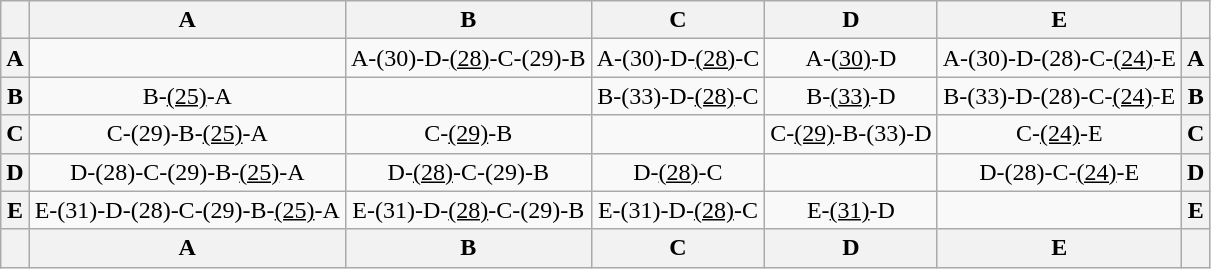<table class="wikitable" style="text-align:center">
<tr>
<th></th>
<th>A</th>
<th>B</th>
<th>C</th>
<th>D</th>
<th>E</th>
<th></th>
</tr>
<tr>
<th>A</th>
<td></td>
<td> A-(30)-D-<u>(28)</u>-C-(29)-B</td>
<td> A-(30)-D-<u>(28)</u>-C</td>
<td> A-<u>(30)</u>-D</td>
<td> A-(30)-D-(28)-C-<u>(24)</u>-E</td>
<th>A</th>
</tr>
<tr>
<th>B</th>
<td> B-<u>(25)</u>-A</td>
<td></td>
<td> B-(33)-D-<u>(28)</u>-C</td>
<td> B-<u>(33)</u>-D</td>
<td> B-(33)-D-(28)-C-<u>(24)</u>-E</td>
<th>B</th>
</tr>
<tr>
<th>C</th>
<td> C-(29)-B-<u>(25)</u>-A</td>
<td> C-<u>(29)</u>-B</td>
<td></td>
<td> C-<u>(29)</u>-B-(33)-D</td>
<td> C-<u>(24)</u>-E</td>
<th>C</th>
</tr>
<tr>
<th>D</th>
<td> D-(28)-C-(29)-B-<u>(25)</u>-A</td>
<td> D-<u>(28)</u>-C-(29)-B</td>
<td> D-<u>(28)</u>-C</td>
<td></td>
<td> D-(28)-C-<u>(24)</u>-E</td>
<th>D</th>
</tr>
<tr>
<th>E</th>
<td> E-(31)-D-(28)-C-(29)-B-<u>(25)</u>-A</td>
<td> E-(31)-D-<u>(28)</u>-C-(29)-B</td>
<td> E-(31)-D-<u>(28)</u>-C</td>
<td> E-<u>(31)</u>-D</td>
<td></td>
<th>E</th>
</tr>
<tr>
<th></th>
<th>A</th>
<th>B</th>
<th>C</th>
<th>D</th>
<th>E</th>
<th></th>
</tr>
</table>
